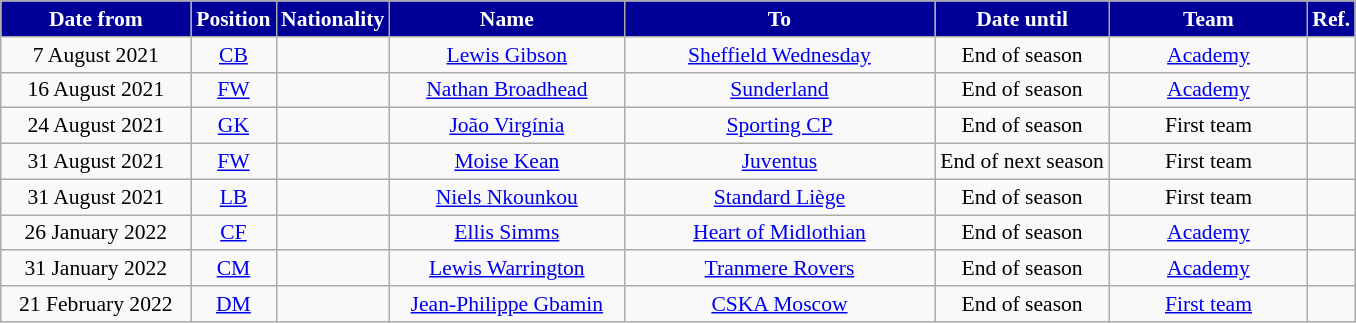<table class="wikitable" style="text-align:center; font-size:90%; ">
<tr>
<th style="background:#000099; color:#FFFFFF; width:120px;">Date from</th>
<th style="background:#000099; color:#FFFFFF; width:50px;">Position</th>
<th style="background:#000099; color:#FFFFFF; width:50px;">Nationality</th>
<th style="background:#000099; color:#FFFFFF; width:150px;">Name</th>
<th style="background:#000099; color:#FFFFFF; width:200px;">To</th>
<th style="background:#000099; color:#FFFFFF; width:110px;">Date until</th>
<th style="background:#000099; color:#FFFFFF; width:125px;">Team</th>
<th style="background:#000099; color:#FFFFFF; width:25px;">Ref.</th>
</tr>
<tr>
<td>7 August 2021</td>
<td><a href='#'>CB</a></td>
<td></td>
<td><a href='#'>Lewis Gibson</a></td>
<td> <a href='#'>Sheffield Wednesday</a></td>
<td>End of season</td>
<td><a href='#'>Academy</a></td>
<td></td>
</tr>
<tr>
<td>16 August 2021</td>
<td><a href='#'>FW</a></td>
<td></td>
<td><a href='#'>Nathan Broadhead</a></td>
<td> <a href='#'>Sunderland</a></td>
<td>End of season</td>
<td><a href='#'>Academy</a></td>
<td></td>
</tr>
<tr>
<td>24 August 2021</td>
<td><a href='#'>GK</a></td>
<td></td>
<td><a href='#'>João Virgínia</a></td>
<td> <a href='#'>Sporting CP</a></td>
<td>End of season</td>
<td>First team</td>
<td></td>
</tr>
<tr>
<td>31 August 2021</td>
<td><a href='#'>FW</a></td>
<td></td>
<td><a href='#'>Moise Kean</a></td>
<td> <a href='#'>Juventus</a></td>
<td>End of next season</td>
<td>First team</td>
<td></td>
</tr>
<tr>
<td>31 August 2021</td>
<td><a href='#'>LB</a></td>
<td></td>
<td><a href='#'>Niels Nkounkou</a></td>
<td> <a href='#'>Standard Liège</a></td>
<td>End of season</td>
<td>First team</td>
<td></td>
</tr>
<tr>
<td>26 January 2022</td>
<td><a href='#'>CF</a></td>
<td></td>
<td><a href='#'>Ellis Simms</a></td>
<td> <a href='#'>Heart of Midlothian</a></td>
<td>End of season</td>
<td><a href='#'>Academy</a></td>
<td></td>
</tr>
<tr>
<td>31 January 2022</td>
<td><a href='#'>CM</a></td>
<td></td>
<td><a href='#'>Lewis Warrington</a></td>
<td> <a href='#'>Tranmere Rovers</a></td>
<td>End of season</td>
<td><a href='#'>Academy</a></td>
<td></td>
</tr>
<tr>
<td>21 February 2022</td>
<td><a href='#'>DM</a></td>
<td></td>
<td><a href='#'>Jean-Philippe Gbamin</a></td>
<td> <a href='#'>CSKA Moscow</a></td>
<td>End of season</td>
<td><a href='#'>First team</a></td>
<td></td>
</tr>
</table>
